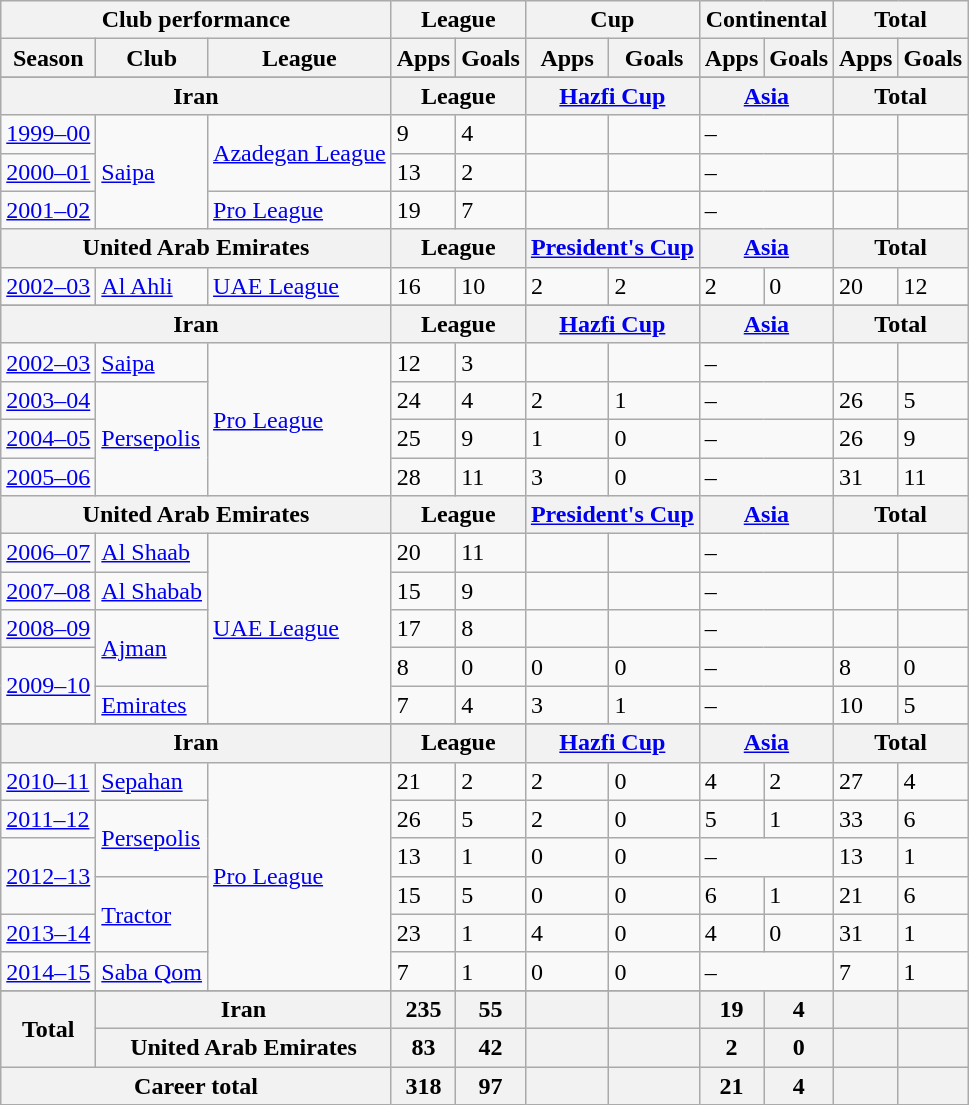<table class="wikitable" style="text-align:left">
<tr>
<th colspan=3>Club performance</th>
<th colspan=2>League</th>
<th colspan=2>Cup</th>
<th colspan=2>Continental</th>
<th colspan=2>Total</th>
</tr>
<tr>
<th>Season</th>
<th>Club</th>
<th>League</th>
<th>Apps</th>
<th>Goals</th>
<th>Apps</th>
<th>Goals</th>
<th>Apps</th>
<th>Goals</th>
<th>Apps</th>
<th>Goals</th>
</tr>
<tr>
</tr>
<tr>
<th colspan=3>Iran</th>
<th colspan=2>League</th>
<th colspan=2><a href='#'>Hazfi Cup</a></th>
<th colspan=2><a href='#'>Asia</a></th>
<th colspan=2>Total</th>
</tr>
<tr>
<td><a href='#'>1999–00</a></td>
<td rowspan="3"><a href='#'>Saipa</a></td>
<td rowspan="2"><a href='#'>Azadegan League</a></td>
<td>9</td>
<td>4</td>
<td></td>
<td></td>
<td colspan="2">–</td>
<td></td>
<td></td>
</tr>
<tr>
<td><a href='#'>2000–01</a></td>
<td>13</td>
<td>2</td>
<td></td>
<td></td>
<td colspan="2">–</td>
<td></td>
<td></td>
</tr>
<tr>
<td><a href='#'>2001–02</a></td>
<td><a href='#'>Pro League</a></td>
<td>19</td>
<td>7</td>
<td></td>
<td></td>
<td colspan="2">–</td>
<td></td>
<td></td>
</tr>
<tr>
<th colspan=3>United Arab Emirates</th>
<th colspan=2>League</th>
<th colspan=2><a href='#'>President's Cup</a></th>
<th colspan=2><a href='#'>Asia</a></th>
<th colspan=2>Total</th>
</tr>
<tr>
<td><a href='#'>2002–03</a></td>
<td><a href='#'>Al Ahli</a></td>
<td rowspan="1"><a href='#'>UAE League</a></td>
<td>16</td>
<td>10</td>
<td>2</td>
<td>2</td>
<td>2</td>
<td>0</td>
<td>20</td>
<td>12</td>
</tr>
<tr>
</tr>
<tr>
<th colspan=3>Iran</th>
<th colspan=2>League</th>
<th colspan=2><a href='#'>Hazfi Cup</a></th>
<th colspan=2><a href='#'>Asia</a></th>
<th colspan=2>Total</th>
</tr>
<tr>
<td><a href='#'>2002–03</a></td>
<td rowspan="1"><a href='#'>Saipa</a></td>
<td rowspan="4"><a href='#'>Pro League</a></td>
<td>12</td>
<td>3</td>
<td></td>
<td></td>
<td colspan="2">–</td>
<td></td>
<td></td>
</tr>
<tr>
<td><a href='#'>2003–04</a></td>
<td rowspan="3"><a href='#'>Persepolis</a></td>
<td>24</td>
<td>4</td>
<td>2</td>
<td>1</td>
<td colspan="2">–</td>
<td>26</td>
<td>5</td>
</tr>
<tr>
<td><a href='#'>2004–05</a></td>
<td>25</td>
<td>9</td>
<td>1</td>
<td>0</td>
<td colspan="2">–</td>
<td>26</td>
<td>9</td>
</tr>
<tr>
<td><a href='#'>2005–06</a></td>
<td>28</td>
<td>11</td>
<td>3</td>
<td>0</td>
<td colspan="2">–</td>
<td>31</td>
<td>11</td>
</tr>
<tr>
<th colspan=3>United Arab Emirates</th>
<th colspan=2>League</th>
<th colspan=2><a href='#'>President's Cup</a></th>
<th colspan=2><a href='#'>Asia</a></th>
<th colspan=2>Total</th>
</tr>
<tr>
<td><a href='#'>2006–07</a></td>
<td><a href='#'>Al Shaab</a></td>
<td rowspan="5"><a href='#'>UAE League</a></td>
<td>20</td>
<td>11</td>
<td></td>
<td></td>
<td colspan="2">–</td>
<td></td>
<td></td>
</tr>
<tr>
<td><a href='#'>2007–08</a></td>
<td><a href='#'>Al Shabab</a></td>
<td>15</td>
<td>9</td>
<td></td>
<td></td>
<td colspan="2">–</td>
<td></td>
<td></td>
</tr>
<tr>
<td><a href='#'>2008–09</a></td>
<td rowspan="2"><a href='#'>Ajman</a></td>
<td>17</td>
<td>8</td>
<td></td>
<td></td>
<td colspan="2">–</td>
<td></td>
<td></td>
</tr>
<tr>
<td rowspan="2"><a href='#'>2009–10</a></td>
<td>8</td>
<td>0</td>
<td>0</td>
<td>0</td>
<td colspan="2">–</td>
<td>8</td>
<td>0</td>
</tr>
<tr>
<td><a href='#'>Emirates</a></td>
<td>7</td>
<td>4</td>
<td>3</td>
<td>1</td>
<td colspan="2">–</td>
<td>10</td>
<td>5</td>
</tr>
<tr>
</tr>
<tr>
<th colspan=3>Iran</th>
<th colspan=2>League</th>
<th colspan=2><a href='#'>Hazfi Cup</a></th>
<th colspan=2><a href='#'>Asia</a></th>
<th colspan=2>Total</th>
</tr>
<tr>
<td><a href='#'>2010–11</a></td>
<td><a href='#'>Sepahan</a></td>
<td rowspan="6"><a href='#'>Pro League</a></td>
<td>21</td>
<td>2</td>
<td>2</td>
<td>0</td>
<td>4</td>
<td>2</td>
<td>27</td>
<td>4</td>
</tr>
<tr>
<td><a href='#'>2011–12</a></td>
<td rowspan="2"><a href='#'>Persepolis</a></td>
<td>26</td>
<td>5</td>
<td>2</td>
<td>0</td>
<td>5</td>
<td>1</td>
<td>33</td>
<td>6</td>
</tr>
<tr>
<td rowspan="2"><a href='#'>2012–13</a></td>
<td>13</td>
<td>1</td>
<td>0</td>
<td>0</td>
<td colspan="2">–</td>
<td>13</td>
<td>1</td>
</tr>
<tr>
<td rowspan="2"><a href='#'>Tractor</a></td>
<td>15</td>
<td>5</td>
<td>0</td>
<td>0</td>
<td>6</td>
<td>1</td>
<td>21</td>
<td>6</td>
</tr>
<tr>
<td><a href='#'>2013–14</a></td>
<td>23</td>
<td>1</td>
<td>4</td>
<td>0</td>
<td>4</td>
<td>0</td>
<td>31</td>
<td>1</td>
</tr>
<tr>
<td><a href='#'>2014–15</a></td>
<td><a href='#'>Saba Qom</a></td>
<td>7</td>
<td>1</td>
<td>0</td>
<td>0</td>
<td colspan="2">–</td>
<td>7</td>
<td>1</td>
</tr>
<tr>
</tr>
<tr>
<th rowspan=2>Total</th>
<th colspan=2>Iran</th>
<th>235</th>
<th>55</th>
<th></th>
<th></th>
<th>19</th>
<th>4</th>
<th></th>
<th></th>
</tr>
<tr>
<th colspan=2>United Arab Emirates</th>
<th>83</th>
<th>42</th>
<th></th>
<th></th>
<th>2</th>
<th>0</th>
<th></th>
<th></th>
</tr>
<tr>
<th colspan=3>Career total</th>
<th>318</th>
<th>97</th>
<th></th>
<th></th>
<th>21</th>
<th>4</th>
<th></th>
<th></th>
</tr>
</table>
